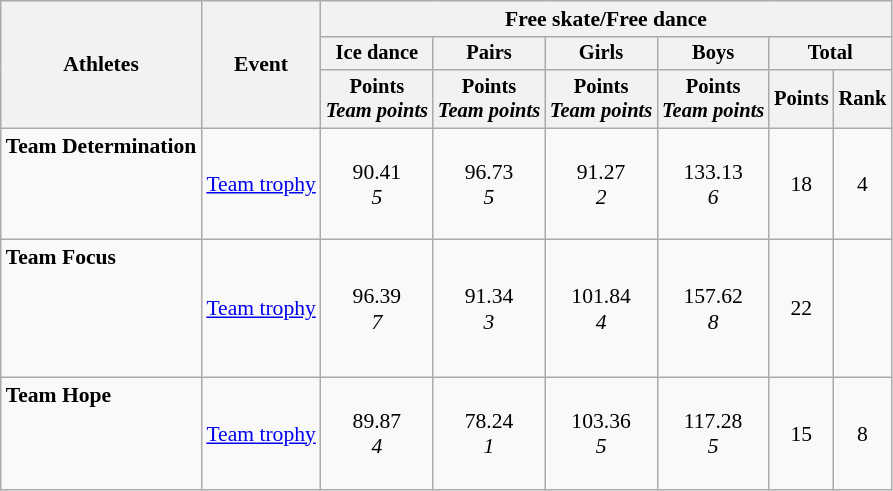<table class="wikitable" style="font-size:90%">
<tr>
<th rowspan=3>Athletes</th>
<th rowspan=3>Event</th>
<th colspan=6>Free skate/Free dance</th>
</tr>
<tr style="font-size:95%">
<th>Ice dance</th>
<th>Pairs</th>
<th>Girls</th>
<th>Boys</th>
<th colspan=2>Total</th>
</tr>
<tr style="font-size:95%">
<th>Points<br><em>Team points</em></th>
<th>Points<br><em>Team points</em></th>
<th>Points<br><em>Team points</em></th>
<th>Points<br><em>Team points</em></th>
<th>Points</th>
<th>Rank</th>
</tr>
<tr align=center>
<td align=left><strong>Team Determination</strong><br><br><br><br></td>
<td align=left><a href='#'>Team trophy</a></td>
<td>90.41<br><em>5</em></td>
<td>96.73<br><em>5</em></td>
<td>91.27<br><em>2</em></td>
<td>133.13<br><em>6</em></td>
<td>18</td>
<td>4</td>
</tr>
<tr align=center>
<td align=left><strong>Team Focus</strong><br><strong><br><br><br></strong><br></td>
<td align=left><a href='#'>Team trophy</a></td>
<td>96.39<br><em>7</em></td>
<td>91.34<br><em>3</em></td>
<td>101.84<br><em>4</em></td>
<td>157.62<br><em>8</em></td>
<td>22</td>
<td></td>
</tr>
<tr align=center>
<td align=left><strong>Team Hope</strong><br><br><br><br></td>
<td align=left><a href='#'>Team trophy</a></td>
<td>89.87<br><em>4</em></td>
<td>78.24<br><em>1</em></td>
<td>103.36<br><em>5</em></td>
<td>117.28<br><em>5</em></td>
<td>15</td>
<td>8</td>
</tr>
</table>
